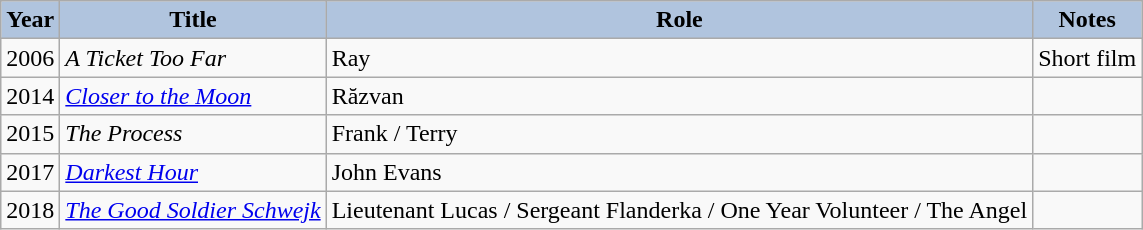<table class="wikitable sortable">
<tr>
<th style="background:#B0C4DE;">Year</th>
<th style="background:#B0C4DE;">Title</th>
<th style="background:#B0C4DE;">Role</th>
<th style="background:#B0C4DE;" class="unsortable">Notes</th>
</tr>
<tr>
<td>2006</td>
<td><em>A Ticket Too Far</em></td>
<td>Ray</td>
<td>Short film</td>
</tr>
<tr>
<td>2014</td>
<td><em><a href='#'>Closer to the Moon</a></em></td>
<td>Răzvan</td>
<td></td>
</tr>
<tr>
<td>2015</td>
<td><em>The Process</em></td>
<td>Frank / Terry</td>
<td></td>
</tr>
<tr>
<td>2017</td>
<td><a href='#'><em>Darkest Hour</em></a></td>
<td>John Evans</td>
<td></td>
</tr>
<tr>
<td>2018</td>
<td><em><a href='#'>The Good Soldier Schwejk</a></em></td>
<td>Lieutenant Lucas / Sergeant Flanderka / One Year Volunteer / The Angel</td>
<td></td>
</tr>
</table>
